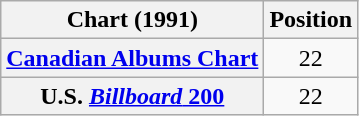<table class="wikitable plainrowheaders" style="text-align:center;">
<tr>
<th>Chart (1991)</th>
<th>Position</th>
</tr>
<tr>
<th scope="row"><a href='#'>Canadian Albums Chart</a></th>
<td>22</td>
</tr>
<tr>
<th scope="row">U.S. <a href='#'><em>Billboard</em> 200</a></th>
<td>22</td>
</tr>
</table>
